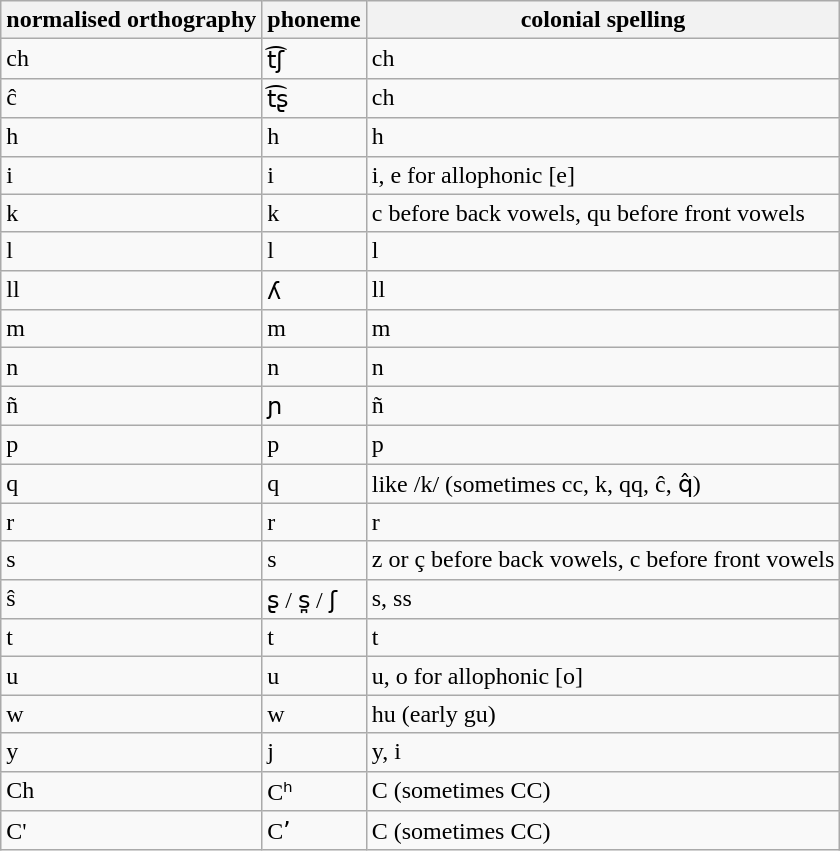<table class="wikitable">
<tr>
<th>normalised orthography</th>
<th>phoneme</th>
<th>colonial spelling</th>
</tr>
<tr>
<td>ch</td>
<td>t͡ʃ</td>
<td>ch</td>
</tr>
<tr>
<td>ĉ</td>
<td>t͡ʂ</td>
<td>ch</td>
</tr>
<tr>
<td>h</td>
<td>h</td>
<td>h</td>
</tr>
<tr>
<td>i</td>
<td>i</td>
<td>i, e for allophonic [e]</td>
</tr>
<tr>
<td>k</td>
<td>k</td>
<td>c before back vowels, qu before front vowels</td>
</tr>
<tr>
<td>l</td>
<td>l</td>
<td>l</td>
</tr>
<tr>
<td>ll</td>
<td>ʎ</td>
<td>ll</td>
</tr>
<tr>
<td>m</td>
<td>m</td>
<td>m</td>
</tr>
<tr>
<td>n</td>
<td>n</td>
<td>n</td>
</tr>
<tr>
<td>ñ</td>
<td>ɲ</td>
<td>ñ</td>
</tr>
<tr>
<td>p</td>
<td>p</td>
<td>p</td>
</tr>
<tr>
<td>q</td>
<td>q</td>
<td>like /k/ (sometimes cc, k, qq, ĉ, q̂)</td>
</tr>
<tr>
<td>r</td>
<td>r</td>
<td>r</td>
</tr>
<tr>
<td>s</td>
<td>s</td>
<td>z or ç before back vowels, c before front vowels</td>
</tr>
<tr>
<td>ŝ</td>
<td>ʂ / s̪ / ʃ</td>
<td>s, ss</td>
</tr>
<tr>
<td>t</td>
<td>t</td>
<td>t</td>
</tr>
<tr>
<td>u</td>
<td>u</td>
<td>u, o for allophonic [o]</td>
</tr>
<tr>
<td>w</td>
<td>w</td>
<td>hu (early gu)</td>
</tr>
<tr>
<td>y</td>
<td>j</td>
<td>y, i</td>
</tr>
<tr>
<td>Ch</td>
<td>Cʰ</td>
<td>C (sometimes CC)</td>
</tr>
<tr>
<td>C'</td>
<td>Cʼ</td>
<td>C (sometimes CC)</td>
</tr>
</table>
